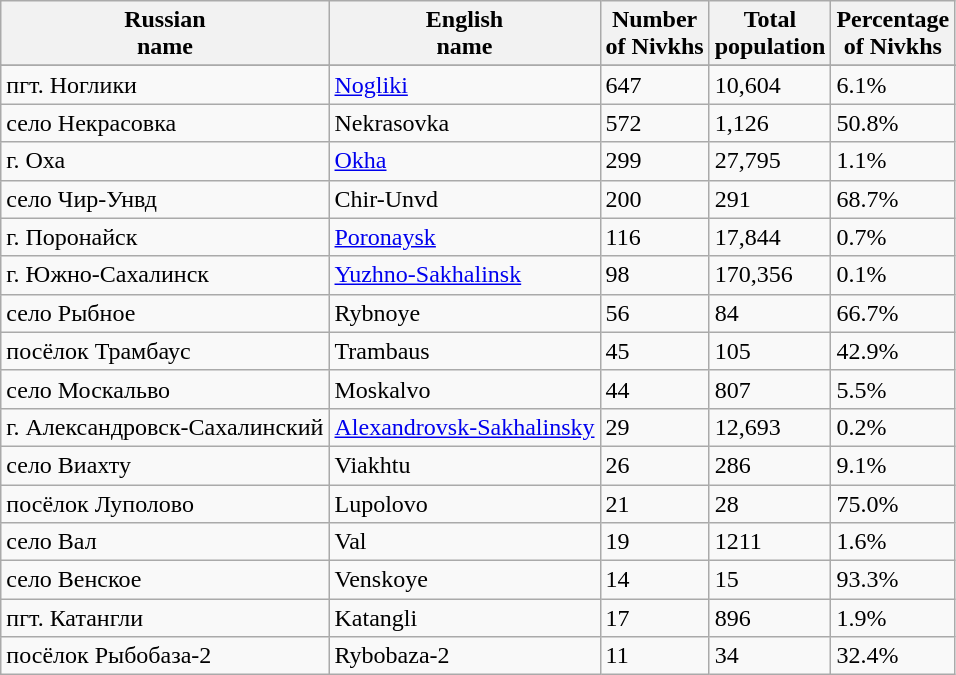<table class="wikitable sortable">
<tr>
<th>Russian<br>name</th>
<th>English<br>name</th>
<th>Number<br>of Nivkhs</th>
<th>Total<br>population</th>
<th>Percentage<br>of Nivkhs</th>
</tr>
<tr>
</tr>
<tr>
<td>пгт. Ноглики</td>
<td><a href='#'>Nogliki</a></td>
<td>647</td>
<td>10,604</td>
<td>6.1%</td>
</tr>
<tr>
<td>село Некрасовка</td>
<td>Nekrasovka</td>
<td>572</td>
<td>1,126</td>
<td>50.8%</td>
</tr>
<tr>
<td>г. Оха</td>
<td><a href='#'>Okha</a></td>
<td>299</td>
<td>27,795</td>
<td>1.1%</td>
</tr>
<tr>
<td>село Чир-Унвд</td>
<td>Chir-Unvd</td>
<td>200</td>
<td>291</td>
<td>68.7%</td>
</tr>
<tr>
<td>г. Поронайск</td>
<td><a href='#'>Poronaysk</a></td>
<td>116</td>
<td>17,844</td>
<td>0.7%</td>
</tr>
<tr>
<td>г. Южно-Сахалинск</td>
<td><a href='#'>Yuzhno-Sakhalinsk</a></td>
<td>98</td>
<td>170,356</td>
<td>0.1%</td>
</tr>
<tr>
<td>село Рыбное</td>
<td>Rybnoye</td>
<td>56</td>
<td>84</td>
<td>66.7%</td>
</tr>
<tr>
<td>посёлок Трамбаус</td>
<td>Trambaus</td>
<td>45</td>
<td>105</td>
<td>42.9%</td>
</tr>
<tr>
<td>село Москальво</td>
<td>Moskalvo</td>
<td>44</td>
<td>807</td>
<td>5.5%</td>
</tr>
<tr>
<td>г. Александровск-Сахалинский</td>
<td><a href='#'>Alexandrovsk-Sakhalinsky</a></td>
<td>29</td>
<td>12,693</td>
<td>0.2%</td>
</tr>
<tr>
<td>село Виахту</td>
<td>Viakhtu</td>
<td>26</td>
<td>286</td>
<td>9.1%</td>
</tr>
<tr>
<td>посёлок Луполово</td>
<td>Lupolovo</td>
<td>21</td>
<td>28</td>
<td>75.0%</td>
</tr>
<tr>
<td>село Вал</td>
<td>Val</td>
<td>19</td>
<td>1211</td>
<td>1.6%</td>
</tr>
<tr>
<td>село Венское</td>
<td>Venskoye</td>
<td>14</td>
<td>15</td>
<td>93.3%</td>
</tr>
<tr>
<td>пгт. Катангли</td>
<td>Katangli</td>
<td>17</td>
<td>896</td>
<td>1.9%</td>
</tr>
<tr>
<td>посёлок Рыбобаза-2</td>
<td>Rybobaza-2</td>
<td>11</td>
<td>34</td>
<td>32.4%</td>
</tr>
</table>
